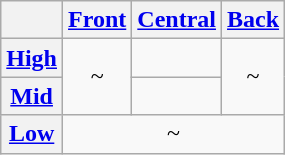<table class="wikitable" style=text-align:center>
<tr>
<th></th>
<th><a href='#'>Front</a></th>
<th><a href='#'>Central</a></th>
<th><a href='#'>Back</a></th>
</tr>
<tr>
<th><a href='#'>High</a></th>
<td rowspan="2"> ~ </td>
<td></td>
<td rowspan="2"> ~ </td>
</tr>
<tr>
<th><a href='#'>Mid</a></th>
<td></td>
</tr>
<tr>
<th><a href='#'>Low</a></th>
<td colspan="3"> ~ </td>
</tr>
</table>
